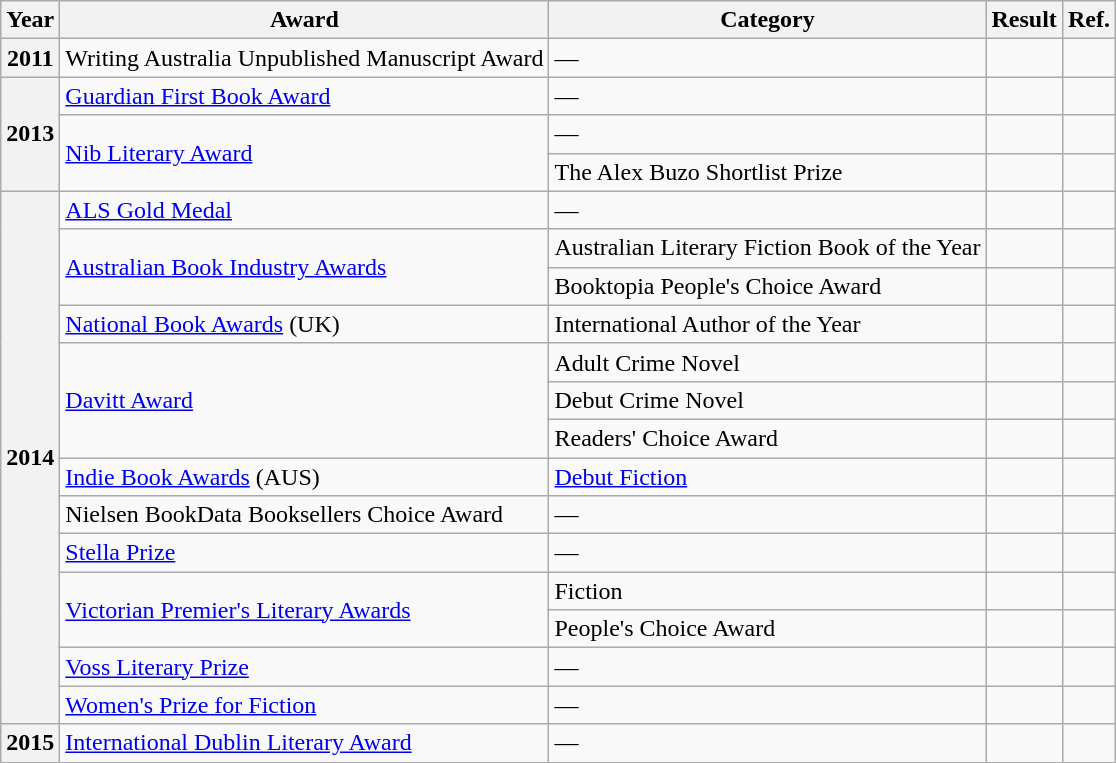<table class="wikitable sortable">
<tr>
<th>Year</th>
<th>Award</th>
<th>Category</th>
<th>Result</th>
<th>Ref.</th>
</tr>
<tr>
<th>2011</th>
<td>Writing Australia Unpublished Manuscript Award</td>
<td>—</td>
<td></td>
<td></td>
</tr>
<tr>
<th rowspan=3>2013</th>
<td><a href='#'>Guardian First Book Award</a></td>
<td>—</td>
<td></td>
<td></td>
</tr>
<tr>
<td rowspan="2"><a href='#'>Nib Literary Award</a></td>
<td>—</td>
<td></td>
<td></td>
</tr>
<tr>
<td>The Alex Buzo Shortlist Prize</td>
<td></td>
<td></td>
</tr>
<tr>
<th rowspan=14>2014</th>
<td><a href='#'>ALS Gold Medal</a></td>
<td>—</td>
<td></td>
<td></td>
</tr>
<tr>
<td rowspan="2"><a href='#'>Australian Book Industry Awards</a></td>
<td>Australian Literary Fiction Book of the Year</td>
<td></td>
<td></td>
</tr>
<tr>
<td>Booktopia People's Choice Award</td>
<td></td>
<td></td>
</tr>
<tr>
<td><a href='#'>National Book Awards</a> (UK)</td>
<td>International Author of the Year</td>
<td></td>
<td></td>
</tr>
<tr>
<td rowspan="3"><a href='#'>Davitt Award</a></td>
<td>Adult Crime Novel</td>
<td></td>
<td></td>
</tr>
<tr>
<td>Debut Crime Novel</td>
<td></td>
<td></td>
</tr>
<tr>
<td>Readers' Choice Award</td>
<td></td>
<td></td>
</tr>
<tr>
<td><a href='#'>Indie Book Awards</a> (AUS)</td>
<td><a href='#'>Debut Fiction</a></td>
<td></td>
<td></td>
</tr>
<tr>
<td>Nielsen BookData Booksellers Choice Award</td>
<td>—</td>
<td></td>
<td></td>
</tr>
<tr>
<td><a href='#'>Stella Prize</a></td>
<td>—</td>
<td></td>
<td></td>
</tr>
<tr>
<td rowspan="2"><a href='#'>Victorian Premier's Literary Awards</a></td>
<td>Fiction</td>
<td></td>
<td></td>
</tr>
<tr>
<td>People's Choice Award</td>
<td></td>
<td></td>
</tr>
<tr>
<td><a href='#'>Voss Literary Prize</a></td>
<td>—</td>
<td></td>
<td></td>
</tr>
<tr>
<td><a href='#'>Women's Prize for Fiction</a></td>
<td>—</td>
<td></td>
<td></td>
</tr>
<tr>
<th>2015</th>
<td><a href='#'>International Dublin Literary Award</a></td>
<td>—</td>
<td></td>
<td></td>
</tr>
</table>
